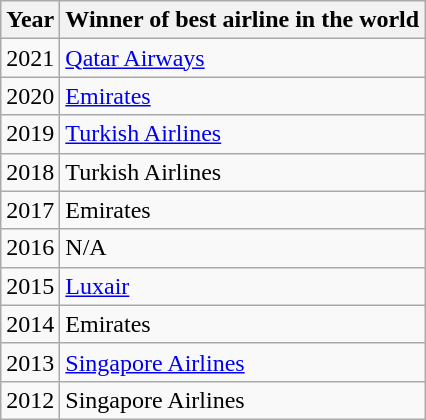<table class="wikitable">
<tr>
<th>Year</th>
<th>Winner of best airline in the world</th>
</tr>
<tr>
<td>2021</td>
<td><a href='#'>Qatar Airways</a></td>
</tr>
<tr>
<td>2020</td>
<td><a href='#'>Emirates</a></td>
</tr>
<tr>
<td>2019</td>
<td><a href='#'>Turkish Airlines</a></td>
</tr>
<tr>
<td>2018</td>
<td>Turkish Airlines</td>
</tr>
<tr>
<td>2017</td>
<td>Emirates</td>
</tr>
<tr>
<td>2016</td>
<td>N/A</td>
</tr>
<tr>
<td>2015</td>
<td><a href='#'>Luxair</a></td>
</tr>
<tr>
<td>2014</td>
<td>Emirates</td>
</tr>
<tr>
<td>2013</td>
<td><a href='#'>Singapore Airlines</a></td>
</tr>
<tr>
<td>2012</td>
<td>Singapore Airlines</td>
</tr>
</table>
